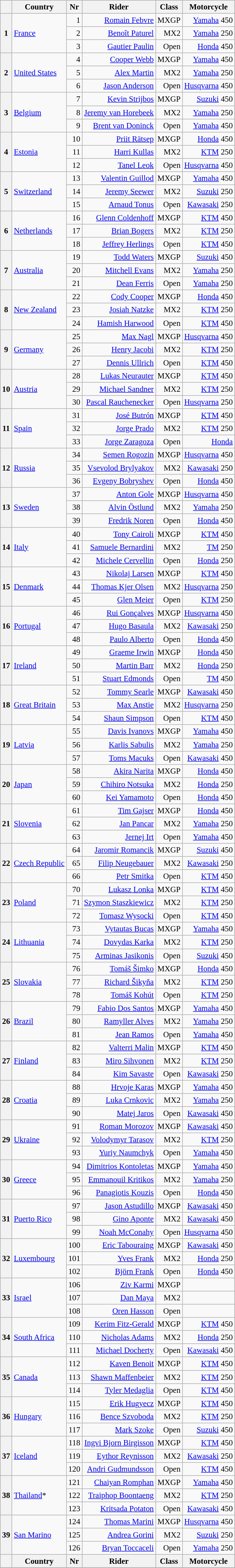<table class="wikitable" style="font-size: 95%">
<tr>
<th></th>
<th>Country</th>
<th>Nr</th>
<th>Rider</th>
<th>Class</th>
<th>Motorcycle</th>
</tr>
<tr>
<th rowspan=3>1</th>
<td rowspan=3> <a href='#'>France</a></td>
<td align="right">1</td>
<td align="right"><a href='#'>Romain Febvre</a></td>
<td align="right">MXGP</td>
<td align="right"><a href='#'>Yamaha</a> 450</td>
</tr>
<tr>
<td align="right">2</td>
<td align="right"><a href='#'>Benoît Paturel</a></td>
<td align="right">MX2</td>
<td align="right"><a href='#'>Yamaha</a> 250</td>
</tr>
<tr>
<td align="right">3</td>
<td align="right"><a href='#'>Gautier Paulin</a></td>
<td align="right">Open</td>
<td align="right"><a href='#'>Honda</a> 450</td>
</tr>
<tr>
<th rowspan=3>2</th>
<td rowspan=3> <a href='#'>United States</a></td>
<td align="right">4</td>
<td align="right"><a href='#'>Cooper Webb</a></td>
<td align="right">MXGP</td>
<td align="right"><a href='#'>Yamaha</a> 450</td>
</tr>
<tr>
<td align="right">5</td>
<td align="right"><a href='#'>Alex Martin</a></td>
<td align="right">MX2</td>
<td align="right"><a href='#'>Yamaha</a> 250</td>
</tr>
<tr>
<td align="right">6</td>
<td align="right"><a href='#'>Jason Anderson</a></td>
<td align="right">Open</td>
<td align="right"><a href='#'>Husqvarna</a> 450</td>
</tr>
<tr>
<th rowspan=3>3</th>
<td rowspan=3> <a href='#'>Belgium</a></td>
<td align="right">7</td>
<td align="right"><a href='#'>Kevin Strijbos</a></td>
<td align="right">MXGP</td>
<td align="right"><a href='#'>Suzuki</a> 450</td>
</tr>
<tr>
<td align="right">8</td>
<td align="right"><a href='#'>Jeremy van Horebeek</a></td>
<td align="right">MX2</td>
<td align="right"><a href='#'>Yamaha</a> 250</td>
</tr>
<tr>
<td align="right">9</td>
<td align="right"><a href='#'>Brent van Doninck</a></td>
<td align="right">Open</td>
<td align="right"><a href='#'>Yamaha</a> 450</td>
</tr>
<tr>
<th rowspan=3>4</th>
<td rowspan=3> <a href='#'>Estonia</a></td>
<td align="right">10</td>
<td align="right"><a href='#'>Priit Rätsep</a></td>
<td align="right">MXGP</td>
<td align="right"><a href='#'>Honda</a> 450</td>
</tr>
<tr>
<td align="right">11</td>
<td align="right"><a href='#'>Harri Kullas</a></td>
<td align="right">MX2</td>
<td align="right"><a href='#'>KTM</a> 250</td>
</tr>
<tr>
<td align="right">12</td>
<td align="right"><a href='#'>Tanel Leok</a></td>
<td align="right">Open</td>
<td align="right"><a href='#'>Husqvarna</a> 450</td>
</tr>
<tr>
<th rowspan=3>5</th>
<td rowspan=3> <a href='#'>Switzerland</a></td>
<td align="right">13</td>
<td align="right"><a href='#'>Valentin Guillod</a></td>
<td align="right">MXGP</td>
<td align="right"><a href='#'>Yamaha</a> 450</td>
</tr>
<tr>
<td align="right">14</td>
<td align="right"><a href='#'>Jeremy Seewer</a></td>
<td align="right">MX2</td>
<td align="right"><a href='#'>Suzuki</a> 250</td>
</tr>
<tr>
<td align="right">15</td>
<td align="right"><a href='#'>Arnaud Tonus</a></td>
<td align="right">Open</td>
<td align="right"><a href='#'>Kawasaki</a> 250</td>
</tr>
<tr>
<th rowspan=3>6</th>
<td rowspan=3> <a href='#'>Netherlands</a></td>
<td align="right">16</td>
<td align="right"><a href='#'>Glenn Coldenhoff</a></td>
<td align="right">MXGP</td>
<td align="right"><a href='#'>KTM</a> 450</td>
</tr>
<tr>
<td align="right">17</td>
<td align="right"><a href='#'>Brian Bogers</a></td>
<td align="right">MX2</td>
<td align="right"><a href='#'>KTM</a> 250</td>
</tr>
<tr>
<td align="right">18</td>
<td align="right"><a href='#'>Jeffrey Herlings</a></td>
<td align="right">Open</td>
<td align="right"><a href='#'>KTM</a> 450</td>
</tr>
<tr>
<th rowspan=3>7</th>
<td rowspan=3> <a href='#'>Australia</a></td>
<td align="right">19</td>
<td align="right"><a href='#'>Todd Waters</a></td>
<td align="right">MXGP</td>
<td align="right"><a href='#'>Suzuki</a> 450</td>
</tr>
<tr>
<td align="right">20</td>
<td align="right"><a href='#'>Mitchell Evans</a></td>
<td align="right">MX2</td>
<td align="right"><a href='#'>Yamaha</a> 250</td>
</tr>
<tr>
<td align="right">21</td>
<td align="right"><a href='#'>Dean Ferris</a></td>
<td align="right">Open</td>
<td align="right"><a href='#'>Yamaha</a> 250</td>
</tr>
<tr>
<th rowspan=3>8</th>
<td rowspan=3> <a href='#'>New Zealand</a></td>
<td align="right">22</td>
<td align="right"><a href='#'>Cody Cooper</a></td>
<td align="right">MXGP</td>
<td align="right"><a href='#'>Honda</a> 450</td>
</tr>
<tr>
<td align="right">23</td>
<td align="right"><a href='#'>Josiah Natzke</a></td>
<td align="right">MX2</td>
<td align="right"><a href='#'>KTM</a> 250</td>
</tr>
<tr>
<td align="right">24</td>
<td align="right"><a href='#'>Hamish Harwood</a></td>
<td align="right">Open</td>
<td align="right"><a href='#'>KTM</a> 450</td>
</tr>
<tr>
<th rowspan=3>9</th>
<td rowspan=3> <a href='#'>Germany</a></td>
<td align="right">25</td>
<td align="right"><a href='#'>Max Nagl</a></td>
<td align="right">MXGP</td>
<td align="right"><a href='#'>Husqvarna</a> 450</td>
</tr>
<tr>
<td align="right">26</td>
<td align="right"><a href='#'>Henry Jacobi</a></td>
<td align="right">MX2</td>
<td align="right"><a href='#'>KTM</a> 250</td>
</tr>
<tr>
<td align="right">27</td>
<td align="right"><a href='#'>Dennis Ullrich</a></td>
<td align="right">Open</td>
<td align="right"><a href='#'>KTM</a> 450</td>
</tr>
<tr>
<th rowspan=3>10</th>
<td rowspan=3> <a href='#'>Austria</a></td>
<td align="right">28</td>
<td align="right"><a href='#'>Lukas Neurauter</a></td>
<td align="right">MXGP</td>
<td align="right"><a href='#'>KTM</a> 450</td>
</tr>
<tr>
<td align="right">29</td>
<td align="right"><a href='#'>Michael Sandner</a></td>
<td align="right">MX2</td>
<td align="right"><a href='#'>KTM</a> 250</td>
</tr>
<tr>
<td align="right">30</td>
<td align="right"><a href='#'>Pascal Rauchenecker</a></td>
<td align="right">Open</td>
<td align="right"><a href='#'>Husqvarna</a> 250</td>
</tr>
<tr>
<th rowspan=3>11</th>
<td rowspan=3> <a href='#'>Spain</a></td>
<td align="right">31</td>
<td align="right"><a href='#'>José Butrón</a></td>
<td align="right">MXGP</td>
<td align="right"><a href='#'>KTM</a> 450</td>
</tr>
<tr>
<td align="right">32</td>
<td align="right"><a href='#'>Jorge Prado</a></td>
<td align="right">MX2</td>
<td align="right"><a href='#'>KTM</a> 250</td>
</tr>
<tr>
<td align="right">33</td>
<td align="right"><a href='#'>Jorge Zaragoza</a></td>
<td align="right">Open</td>
<td align="right"><a href='#'>Honda</a></td>
</tr>
<tr>
<th rowspan=3>12</th>
<td rowspan=3> <a href='#'>Russia</a></td>
<td align="right">34</td>
<td align="right"><a href='#'>Semen Rogozin</a></td>
<td align="right">MXGP</td>
<td align="right"><a href='#'>Husqvarna</a> 450</td>
</tr>
<tr>
<td align="right">35</td>
<td align="right"><a href='#'>Vsevolod Brylyakov</a></td>
<td align="right">MX2</td>
<td align="right"><a href='#'>Kawasaki</a> 250</td>
</tr>
<tr>
<td align="right">36</td>
<td align="right"><a href='#'>Evgeny Bobryshev</a></td>
<td align="right">Open</td>
<td align="right"><a href='#'>Honda</a> 450</td>
</tr>
<tr>
<th rowspan=3>13</th>
<td rowspan=3> <a href='#'>Sweden</a></td>
<td align="right">37</td>
<td align="right"><a href='#'>Anton Gole</a></td>
<td align="right">MXGP</td>
<td align="right"><a href='#'>Husqvarna</a> 450</td>
</tr>
<tr>
<td align="right">38</td>
<td align="right"><a href='#'>Alvin Östlund</a></td>
<td align="right">MX2</td>
<td align="right"><a href='#'>Yamaha</a> 250</td>
</tr>
<tr>
<td align="right">39</td>
<td align="right"><a href='#'>Fredrik Noren</a></td>
<td align="right">Open</td>
<td align="right"><a href='#'>Honda</a> 450</td>
</tr>
<tr>
<th rowspan=3>14</th>
<td rowspan=3> <a href='#'>Italy</a></td>
<td align="right">40</td>
<td align="right"><a href='#'>Tony Cairoli</a></td>
<td align="right">MXGP</td>
<td align="right"><a href='#'>KTM</a> 450</td>
</tr>
<tr>
<td align="right">41</td>
<td align="right"><a href='#'>Samuele Bernardini</a></td>
<td align="right">MX2</td>
<td align="right"><a href='#'>TM</a> 250</td>
</tr>
<tr>
<td align="right">42</td>
<td align="right"><a href='#'>Michele Cervellin</a></td>
<td align="right">Open</td>
<td align="right"><a href='#'>Honda</a> 250</td>
</tr>
<tr>
<th rowspan=3>15</th>
<td rowspan=3> <a href='#'>Denmark</a></td>
<td align="right">43</td>
<td align="right"><a href='#'>Nikolaj Larsen</a></td>
<td align="right">MXGP</td>
<td align="right"><a href='#'>KTM</a> 450</td>
</tr>
<tr>
<td align="right">44</td>
<td align="right"><a href='#'>Thomas Kjer Olsen</a></td>
<td align="right">MX2</td>
<td align="right"><a href='#'>Husqvarna</a> 250</td>
</tr>
<tr>
<td align="right">45</td>
<td align="right"><a href='#'>Glen Meier</a></td>
<td align="right">Open</td>
<td align="right"><a href='#'>KTM</a> 250</td>
</tr>
<tr>
<th rowspan=3>16</th>
<td rowspan=3> <a href='#'>Portugal</a></td>
<td align="right">46</td>
<td align="right"><a href='#'>Rui Gonçalves</a></td>
<td align="right">MXGP</td>
<td align="right"><a href='#'>Husqvarna</a> 450</td>
</tr>
<tr>
<td align="right">47</td>
<td align="right"><a href='#'>Hugo Basaula</a></td>
<td align="right">MX2</td>
<td align="right"><a href='#'>Kawasaki</a> 250</td>
</tr>
<tr>
<td align="right">48</td>
<td align="right"><a href='#'>Paulo Alberto</a></td>
<td align="right">Open</td>
<td align="right"><a href='#'>Honda</a> 450</td>
</tr>
<tr>
<th rowspan=3>17</th>
<td rowspan=3> <a href='#'>Ireland</a></td>
<td align="right">49</td>
<td align="right"><a href='#'>Graeme Irwin</a></td>
<td align="right">MXGP</td>
<td align="right"><a href='#'>Honda</a> 450</td>
</tr>
<tr>
<td align="right">50</td>
<td align="right"><a href='#'>Martin Barr</a></td>
<td align="right">MX2</td>
<td align="right"><a href='#'>Honda</a> 250</td>
</tr>
<tr>
<td align="right">51</td>
<td align="right"><a href='#'>Stuart Edmonds</a></td>
<td align="right">Open</td>
<td align="right"><a href='#'>TM</a> 450</td>
</tr>
<tr>
<th rowspan=3>18</th>
<td rowspan=3> <a href='#'>Great Britain</a></td>
<td align="right">52</td>
<td align="right"><a href='#'>Tommy Searle</a></td>
<td align="right">MXGP</td>
<td align="right"><a href='#'>Kawasaki</a> 450</td>
</tr>
<tr>
<td align="right">53</td>
<td align="right"><a href='#'>Max Anstie</a></td>
<td align="right">MX2</td>
<td align="right"><a href='#'>Husqvarna</a> 250</td>
</tr>
<tr>
<td align="right">54</td>
<td align="right"><a href='#'>Shaun Simpson</a></td>
<td align="right">Open</td>
<td align="right"><a href='#'>KTM</a> 450</td>
</tr>
<tr>
<th rowspan=3>19</th>
<td rowspan=3> <a href='#'>Latvia</a></td>
<td align="right">55</td>
<td align="right"><a href='#'>Davis Ivanovs</a></td>
<td align="right">MXGP</td>
<td align="right"><a href='#'>Yamaha</a> 450</td>
</tr>
<tr>
<td align="right">56</td>
<td align="right"><a href='#'>Karlis Sabulis</a></td>
<td align="right">MX2</td>
<td align="right"><a href='#'>Yamaha</a> 250</td>
</tr>
<tr>
<td align="right">57</td>
<td align="right"><a href='#'>Toms Macuks</a></td>
<td align="right">Open</td>
<td align="right"><a href='#'>Kawasaki</a> 450</td>
</tr>
<tr>
<th rowspan=3>20</th>
<td rowspan=3> <a href='#'>Japan</a></td>
<td align="right">58</td>
<td align="right"><a href='#'>Akira Narita</a></td>
<td align="right">MXGP</td>
<td align="right"><a href='#'>Honda</a> 450</td>
</tr>
<tr>
<td align="right">59</td>
<td align="right"><a href='#'>Chihiro Notsuka</a></td>
<td align="right">MX2</td>
<td align="right"><a href='#'>Honda</a> 250</td>
</tr>
<tr>
<td align="right">60</td>
<td align="right"><a href='#'>Kei Yamamoto</a></td>
<td align="right">Open</td>
<td align="right"><a href='#'>Honda</a> 450</td>
</tr>
<tr>
<th rowspan=3>21</th>
<td rowspan=3> <a href='#'>Slovenia</a></td>
<td align="right">61</td>
<td align="right"><a href='#'>Tim Gajser</a></td>
<td align="right">MXGP</td>
<td align="right"><a href='#'>Honda</a> 450</td>
</tr>
<tr>
<td align="right">62</td>
<td align="right"><a href='#'>Jan Pancar</a></td>
<td align="right">MX2</td>
<td align="right"><a href='#'>Yamaha</a> 250</td>
</tr>
<tr>
<td align="right">63</td>
<td align="right"><a href='#'>Jernej Irt</a></td>
<td align="right">Open</td>
<td align="right"><a href='#'>Yamaha</a> 450</td>
</tr>
<tr>
<th rowspan=3>22</th>
<td rowspan=3> <a href='#'>Czech Republic</a></td>
<td align="right">64</td>
<td align="right"><a href='#'>Jaromir Romancik</a></td>
<td align="right">MXGP</td>
<td align="right"><a href='#'>Suzuki</a> 450</td>
</tr>
<tr>
<td align="right">65</td>
<td align="right"><a href='#'>Filip Neugebauer</a></td>
<td align="right">MX2</td>
<td align="right"><a href='#'>Kawasaki</a> 250</td>
</tr>
<tr>
<td align="right">66</td>
<td align="right"><a href='#'>Petr Smitka</a></td>
<td align="right">Open</td>
<td align="right"><a href='#'>KTM</a> 450</td>
</tr>
<tr>
<th rowspan=3>23</th>
<td rowspan=3> <a href='#'>Poland</a></td>
<td align="right">70</td>
<td align="right"><a href='#'>Lukasz Lonka</a></td>
<td align="right">MXGP</td>
<td align="right"><a href='#'>KTM</a> 450</td>
</tr>
<tr>
<td align="right">71</td>
<td align="right"><a href='#'>Szymon Staszkiewicz</a></td>
<td align="right">MX2</td>
<td align="right"><a href='#'>KTM</a> 250</td>
</tr>
<tr>
<td align="right">72</td>
<td align="right"><a href='#'>Tomasz Wysocki</a></td>
<td align="right">Open</td>
<td align="right"><a href='#'>KTM</a> 450</td>
</tr>
<tr>
<th rowspan=3>24</th>
<td rowspan=3> <a href='#'>Lithuania</a></td>
<td align="right">73</td>
<td align="right"><a href='#'>Vytautas Bucas</a></td>
<td align="right">MXGP</td>
<td align="right"><a href='#'>Yamaha</a> 450</td>
</tr>
<tr>
<td align="right">74</td>
<td align="right"><a href='#'>Dovydas Karka</a></td>
<td align="right">MX2</td>
<td align="right"><a href='#'>KTM</a> 250</td>
</tr>
<tr>
<td align="right">75</td>
<td align="right"><a href='#'>Arminas Jasikonis</a></td>
<td align="right">Open</td>
<td align="right"><a href='#'>Suzuki</a> 450</td>
</tr>
<tr>
<th rowspan=3>25</th>
<td rowspan=3> <a href='#'>Slovakia</a></td>
<td align="right">76</td>
<td align="right"><a href='#'>Tomáš Šimko</a></td>
<td align="right">MXGP</td>
<td align="right"><a href='#'>Honda</a> 450</td>
</tr>
<tr>
<td align="right">77</td>
<td align="right"><a href='#'>Richard Šikyňa</a></td>
<td align="right">MX2</td>
<td align="right"><a href='#'>KTM</a> 250</td>
</tr>
<tr>
<td align="right">78</td>
<td align="right"><a href='#'>Tomáš Kohút</a></td>
<td align="right">Open</td>
<td align="right"><a href='#'>KTM</a> 250</td>
</tr>
<tr>
<th rowspan=3>26</th>
<td rowspan=3> <a href='#'>Brazil</a></td>
<td align="right">79</td>
<td align="right"><a href='#'>Fabio Dos Santos</a></td>
<td align="right">MXGP</td>
<td align="right"><a href='#'>Yamaha</a> 450</td>
</tr>
<tr>
<td align="right">80</td>
<td align="right"><a href='#'>Ramyller Alves</a></td>
<td align="right">MX2</td>
<td align="right"><a href='#'>Yamaha</a> 250</td>
</tr>
<tr>
<td align="right">81</td>
<td align="right"><a href='#'>Jean Ramos</a></td>
<td align="right">Open</td>
<td align="right"><a href='#'>Yamaha</a> 450</td>
</tr>
<tr>
<th rowspan=3>27</th>
<td rowspan=3> <a href='#'>Finland</a></td>
<td align="right">82</td>
<td align="right"><a href='#'>Valterri Malin</a></td>
<td align="right">MXGP</td>
<td align="right"><a href='#'>KTM</a> 450</td>
</tr>
<tr>
<td align="right">83</td>
<td align="right"><a href='#'>Miro Sihvonen</a></td>
<td align="right">MX2</td>
<td align="right"><a href='#'>KTM</a> 250</td>
</tr>
<tr>
<td align="right">84</td>
<td align="right"><a href='#'>Kim Savaste</a></td>
<td align="right">Open</td>
<td align="right"><a href='#'>Kawasaki</a> 250</td>
</tr>
<tr>
<th rowspan=3>28</th>
<td rowspan=3> <a href='#'>Croatia</a></td>
<td align="right">88</td>
<td align="right"><a href='#'>Hrvoje Karas</a></td>
<td align="right">MXGP</td>
<td align="right"><a href='#'>Yamaha</a> 450</td>
</tr>
<tr>
<td align="right">89</td>
<td align="right"><a href='#'>Luka Crnkovic</a></td>
<td align="right">MX2</td>
<td align="right"><a href='#'>Yamaha</a> 250</td>
</tr>
<tr>
<td align="right">90</td>
<td align="right"><a href='#'>Matej Jaros</a></td>
<td align="right">Open</td>
<td align="right"><a href='#'>Kawasaki</a> 450</td>
</tr>
<tr>
<th rowspan=3>29</th>
<td rowspan=3> <a href='#'>Ukraine</a></td>
<td align="right">91</td>
<td align="right"><a href='#'>Roman Morozov</a></td>
<td align="right">MXGP</td>
<td align="right"><a href='#'>Kawasaki</a> 450</td>
</tr>
<tr>
<td align="right">92</td>
<td align="right"><a href='#'>Volodymyr Tarasov</a></td>
<td align="right">MX2</td>
<td align="right"><a href='#'>KTM</a> 250</td>
</tr>
<tr>
<td align="right">93</td>
<td align="right"><a href='#'>Yuriy Naumchyk</a></td>
<td align="right">Open</td>
<td align="right"><a href='#'>Yamaha</a> 450</td>
</tr>
<tr>
<th rowspan=3>30</th>
<td rowspan=3> <a href='#'>Greece</a></td>
<td align="right">94</td>
<td align="right"><a href='#'>Dimitrios Kontoletas</a></td>
<td align="right">MXGP</td>
<td align="right"><a href='#'>Yamaha</a> 450</td>
</tr>
<tr>
<td align="right">95</td>
<td align="right"><a href='#'>Emmanouil Kritikos</a></td>
<td align="right">MX2</td>
<td align="right"><a href='#'>Yamaha</a> 250</td>
</tr>
<tr>
<td align="right">96</td>
<td align="right"><a href='#'>Panagiotis Kouzis</a></td>
<td align="right">Open</td>
<td align="right"><a href='#'>Honda</a> 450</td>
</tr>
<tr>
<th rowspan=3>31</th>
<td rowspan=3> <a href='#'>Puerto Rico</a></td>
<td align="right">97</td>
<td align="right"><a href='#'>Jason Astudillo</a></td>
<td align="right">MXGP</td>
<td align="right"><a href='#'>Kawasaki</a> 450</td>
</tr>
<tr>
<td align="right">98</td>
<td align="right"><a href='#'>Gino Aponte</a></td>
<td align="right">MX2</td>
<td align="right"><a href='#'>Kawasaki</a> 450</td>
</tr>
<tr>
<td align="right">99</td>
<td align="right"><a href='#'>Noah McConahy</a></td>
<td align="right">Open</td>
<td align="right"><a href='#'>Husqvarna</a> 450</td>
</tr>
<tr>
<th rowspan=3>32</th>
<td rowspan=3> <a href='#'>Luxembourg</a></td>
<td align="right">100</td>
<td align="right"><a href='#'>Eric Tabouraing</a></td>
<td align="right">MXGP</td>
<td align="right"><a href='#'>Kawasaki</a> 450</td>
</tr>
<tr>
<td align="right">101</td>
<td align="right"><a href='#'>Yves Frank</a></td>
<td align="right">MX2</td>
<td align="right"><a href='#'>Honda</a> 250</td>
</tr>
<tr>
<td align="right">102</td>
<td align="right"><a href='#'>Björn Frank</a></td>
<td align="right">Open</td>
<td align="right"><a href='#'>Honda</a> 450</td>
</tr>
<tr>
<th rowspan=3>33</th>
<td rowspan=3> <a href='#'>Israel</a></td>
<td align="right">106</td>
<td align="right"><a href='#'>Ziv Karmi</a></td>
<td align="right">MXGP</td>
<td align="right"></td>
</tr>
<tr>
<td align="right">107</td>
<td align="right"><a href='#'>Dan Maya</a></td>
<td align="right">MX2</td>
<td align="right"></td>
</tr>
<tr>
<td align="right">108</td>
<td align="right"><a href='#'>Oren Hasson</a></td>
<td align="right">Open</td>
<td align="right"></td>
</tr>
<tr>
<th rowspan=3>34</th>
<td rowspan=3> <a href='#'>South Africa</a></td>
<td align="right">109</td>
<td align="right"><a href='#'>Kerim Fitz-Gerald</a></td>
<td align="right">MXGP</td>
<td align="right"><a href='#'>KTM</a> 450</td>
</tr>
<tr>
<td align="right">110</td>
<td align="right"><a href='#'>Nicholas Adams</a></td>
<td align="right">MX2</td>
<td align="right"><a href='#'>Honda</a> 250</td>
</tr>
<tr>
<td align="right">111</td>
<td align="right"><a href='#'>Michael Docherty</a></td>
<td align="right">Open</td>
<td align="right"><a href='#'>Kawasaki</a> 450</td>
</tr>
<tr>
<th rowspan=3>35</th>
<td rowspan=3> <a href='#'>Canada</a></td>
<td align="right">112</td>
<td align="right"><a href='#'>Kaven Benoit</a></td>
<td align="right">MXGP</td>
<td align="right"><a href='#'>KTM</a> 450</td>
</tr>
<tr>
<td align="right">113</td>
<td align="right"><a href='#'>Shawn Maffenbeier</a></td>
<td align="right">MX2</td>
<td align="right"><a href='#'>KTM</a> 250</td>
</tr>
<tr>
<td align="right">114</td>
<td align="right"><a href='#'>Tyler Medaglia</a></td>
<td align="right">Open</td>
<td align="right"><a href='#'>KTM</a> 450</td>
</tr>
<tr>
<th rowspan=3>36</th>
<td rowspan=3> <a href='#'>Hungary</a></td>
<td align="right">115</td>
<td align="right"><a href='#'>Erik Hugyecz</a></td>
<td align="right">MXGP</td>
<td align="right"><a href='#'>KTM</a> 450</td>
</tr>
<tr>
<td align="right">116</td>
<td align="right"><a href='#'>Bence Szvoboda</a></td>
<td align="right">MX2</td>
<td align="right"><a href='#'>KTM</a> 250</td>
</tr>
<tr>
<td align="right">117</td>
<td align="right"><a href='#'>Mark Szoke</a></td>
<td align="right">Open</td>
<td align="right"><a href='#'>Suzuki</a> 450</td>
</tr>
<tr>
<th rowspan=3>37</th>
<td rowspan=3> <a href='#'>Iceland</a></td>
<td align="right">118</td>
<td align="right"><a href='#'>Ingvi Bjorn Birgisson</a></td>
<td align="right">MXGP</td>
<td align="right"><a href='#'>KTM</a> 450</td>
</tr>
<tr>
<td align="right">119</td>
<td align="right"><a href='#'>Eythor Reynisson</a></td>
<td align="right">MX2</td>
<td align="right"><a href='#'>Kawasaki</a> 250</td>
</tr>
<tr>
<td align="right">120</td>
<td align="right"><a href='#'>Andri Gudmundsson</a></td>
<td align="right">Open</td>
<td align="right"><a href='#'>KTM</a> 450</td>
</tr>
<tr>
<th rowspan=3>38</th>
<td rowspan=3> <a href='#'>Thailand</a>*</td>
<td align="right">121</td>
<td align="right"><a href='#'>Chaiyan Romphan</a></td>
<td align="right">MXGP</td>
<td align="right"><a href='#'>Yamaha</a> 450</td>
</tr>
<tr>
<td align="right">122</td>
<td align="right"><a href='#'>Traiphop Boontaeng</a></td>
<td align="right">MX2</td>
<td align="right"><a href='#'>KTM</a> 250</td>
</tr>
<tr>
<td align="right">123</td>
<td align="right"><a href='#'>Kritsada Potaton</a></td>
<td align="right">Open</td>
<td align="right"><a href='#'>Kawasaki</a> 450</td>
</tr>
<tr>
<th rowspan=3>39</th>
<td rowspan=3> <a href='#'>San Marino</a></td>
<td align="right">124</td>
<td align="right"><a href='#'>Thomas Marini</a></td>
<td align="right">MXGP</td>
<td align="right"><a href='#'>Husqvarna</a> 450</td>
</tr>
<tr>
<td align="right">125</td>
<td align="right"><a href='#'>Andrea Gorini</a></td>
<td align="right">MX2</td>
<td align="right"><a href='#'>Suzuki</a> 250</td>
</tr>
<tr>
<td align="right">126</td>
<td align="right"><a href='#'>Bryan Toccaceli</a></td>
<td align="right">Open</td>
<td align="right"><a href='#'>Yamaha</a> 250</td>
</tr>
<tr>
<th></th>
<th>Country</th>
<th>Nr</th>
<th>Rider</th>
<th>Class</th>
<th>Motorcycle</th>
</tr>
<tr>
</tr>
</table>
